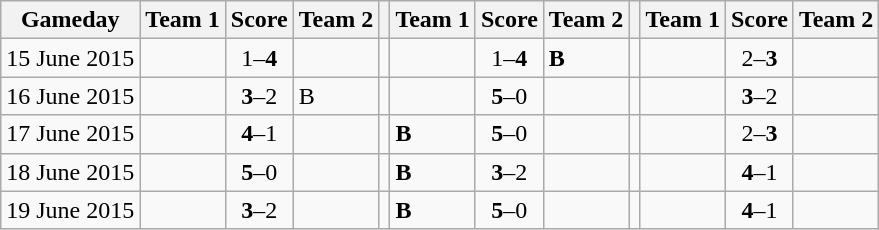<table class="wikitable">
<tr>
<th>Gameday</th>
<th>Team 1</th>
<th>Score</th>
<th>Team 2</th>
<th></th>
<th>Team 1</th>
<th>Score</th>
<th>Team 2</th>
<th></th>
<th>Team 1</th>
<th>Score</th>
<th>Team 2</th>
</tr>
<tr>
<td>15 June 2015</td>
<td></td>
<td align="center">1–<strong>4</strong></td>
<td><strong></strong></td>
<td></td>
<td></td>
<td align="center">1–<strong>4</strong></td>
<td><strong> B</strong></td>
<td></td>
<td></td>
<td align="center">2–<strong>3</strong></td>
<td><strong></strong></td>
</tr>
<tr>
<td>16 June 2015</td>
<td><strong></strong></td>
<td align="center"><strong>3</strong>–2</td>
<td> B</td>
<td></td>
<td><strong></strong></td>
<td align="center"><strong>5</strong>–0</td>
<td></td>
<td></td>
<td><strong></strong></td>
<td align="center"><strong>3</strong>–2</td>
<td></td>
</tr>
<tr>
<td>17 June 2015</td>
<td><strong></strong></td>
<td align="center"><strong>4</strong>–1</td>
<td></td>
<td></td>
<td><strong> B</strong></td>
<td align="center"><strong>5</strong>–0</td>
<td></td>
<td></td>
<td></td>
<td align="center">2–<strong>3</strong></td>
<td><strong></strong></td>
</tr>
<tr>
<td>18 June 2015</td>
<td><strong></strong></td>
<td align="center"><strong>5</strong>–0</td>
<td></td>
<td></td>
<td><strong> B</strong></td>
<td align="center"><strong>3</strong>–2</td>
<td></td>
<td></td>
<td><strong></strong></td>
<td align="center"><strong>4</strong>–1</td>
<td></td>
</tr>
<tr>
<td>19 June 2015</td>
<td><strong></strong></td>
<td align="center"><strong>3</strong>–2</td>
<td></td>
<td></td>
<td><strong> B</strong></td>
<td align="center"><strong>5</strong>–0</td>
<td></td>
<td></td>
<td><strong></strong></td>
<td align="center"><strong>4</strong>–1</td>
<td></td>
</tr>
</table>
